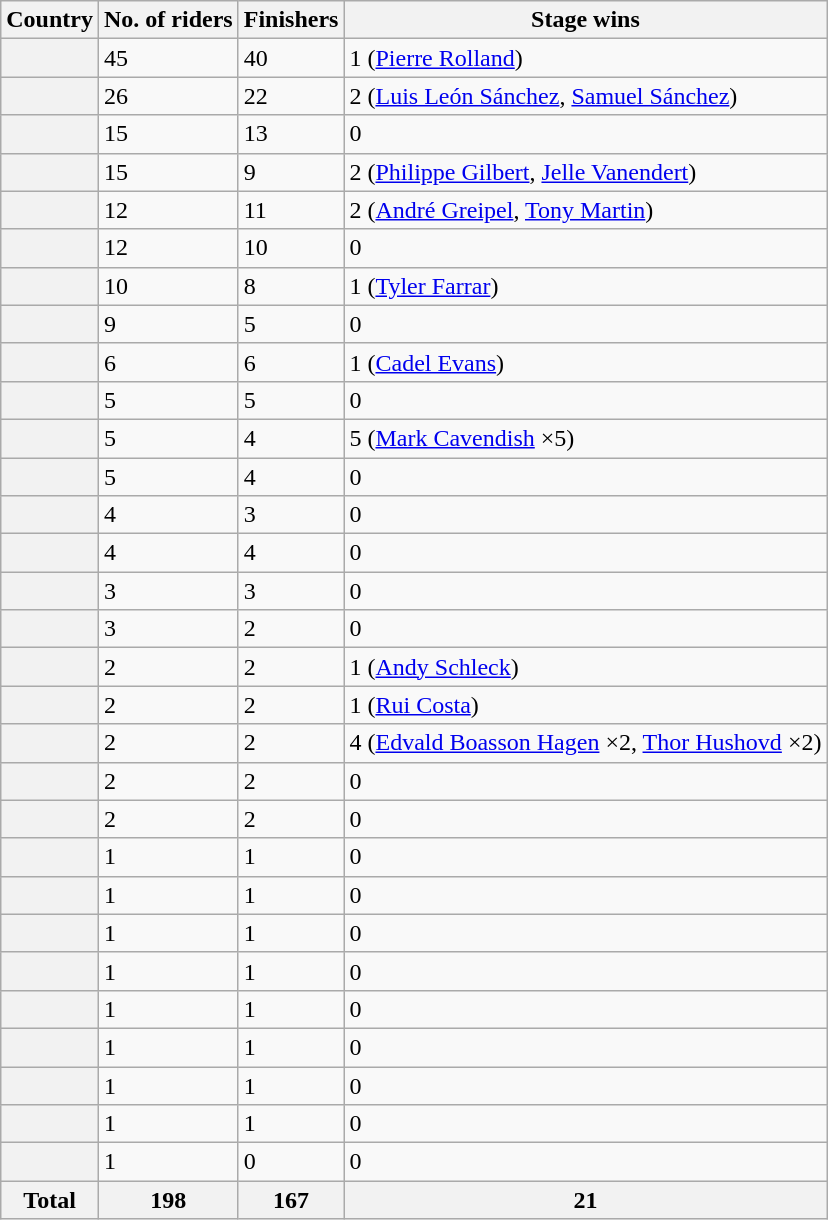<table class="wikitable plainrowheaders sortable">
<tr>
<th scope="col">Country</th>
<th scope="col">No. of riders</th>
<th scope="col">Finishers</th>
<th scope="col">Stage wins</th>
</tr>
<tr>
<th scope="row"></th>
<td>45</td>
<td>40</td>
<td>1 (<a href='#'>Pierre Rolland</a>)</td>
</tr>
<tr>
<th scope="row"></th>
<td>26</td>
<td>22</td>
<td>2 (<a href='#'>Luis León Sánchez</a>, <a href='#'>Samuel Sánchez</a>)</td>
</tr>
<tr>
<th scope="row"></th>
<td>15</td>
<td>13</td>
<td>0</td>
</tr>
<tr>
<th scope="row"></th>
<td>15</td>
<td>9</td>
<td>2 (<a href='#'>Philippe Gilbert</a>, <a href='#'>Jelle Vanendert</a>)</td>
</tr>
<tr>
<th scope="row"></th>
<td>12</td>
<td>11</td>
<td>2 (<a href='#'>André Greipel</a>, <a href='#'>Tony Martin</a>)</td>
</tr>
<tr>
<th scope="row"></th>
<td>12</td>
<td>10</td>
<td>0</td>
</tr>
<tr>
<th scope="row"></th>
<td>10</td>
<td>8</td>
<td>1 (<a href='#'>Tyler Farrar</a>)</td>
</tr>
<tr>
<th scope="row"></th>
<td>9</td>
<td>5</td>
<td>0</td>
</tr>
<tr>
<th scope="row"></th>
<td>6</td>
<td>6</td>
<td>1 (<a href='#'>Cadel Evans</a>)</td>
</tr>
<tr>
<th scope="row"></th>
<td>5</td>
<td>5</td>
<td>0</td>
</tr>
<tr>
<th scope="row"></th>
<td>5</td>
<td>4</td>
<td>5 (<a href='#'>Mark Cavendish</a> ×5)</td>
</tr>
<tr>
<th scope="row"></th>
<td>5</td>
<td>4</td>
<td>0</td>
</tr>
<tr>
<th scope="row"></th>
<td>4</td>
<td>3</td>
<td>0</td>
</tr>
<tr>
<th scope="row"></th>
<td>4</td>
<td>4</td>
<td>0</td>
</tr>
<tr>
<th scope="row"></th>
<td>3</td>
<td>3</td>
<td>0</td>
</tr>
<tr>
<th scope="row"></th>
<td>3</td>
<td>2</td>
<td>0</td>
</tr>
<tr>
<th scope="row"></th>
<td>2</td>
<td>2</td>
<td>1 (<a href='#'>Andy Schleck</a>)</td>
</tr>
<tr>
<th scope="row"></th>
<td>2</td>
<td>2</td>
<td>1 (<a href='#'>Rui Costa</a>)</td>
</tr>
<tr>
<th scope="row"></th>
<td>2</td>
<td>2</td>
<td>4 (<a href='#'>Edvald Boasson Hagen</a> ×2, <a href='#'>Thor Hushovd</a> ×2)</td>
</tr>
<tr>
<th scope="row"></th>
<td>2</td>
<td>2</td>
<td>0</td>
</tr>
<tr>
<th scope="row"></th>
<td>2</td>
<td>2</td>
<td>0</td>
</tr>
<tr>
<th scope="row"></th>
<td>1</td>
<td>1</td>
<td>0</td>
</tr>
<tr>
<th scope="row"></th>
<td>1</td>
<td>1</td>
<td>0</td>
</tr>
<tr>
<th scope="row"></th>
<td>1</td>
<td>1</td>
<td>0</td>
</tr>
<tr>
<th scope="row"></th>
<td>1</td>
<td>1</td>
<td>0</td>
</tr>
<tr>
<th scope="row"></th>
<td>1</td>
<td>1</td>
<td>0</td>
</tr>
<tr>
<th scope="row"></th>
<td>1</td>
<td>1</td>
<td>0</td>
</tr>
<tr>
<th scope="row"></th>
<td>1</td>
<td>1</td>
<td>0</td>
</tr>
<tr>
<th scope="row"></th>
<td>1</td>
<td>1</td>
<td>0</td>
</tr>
<tr>
<th scope="row"></th>
<td>1</td>
<td>0</td>
<td>0</td>
</tr>
<tr>
<th>Total</th>
<th>198</th>
<th>167</th>
<th>21</th>
</tr>
</table>
